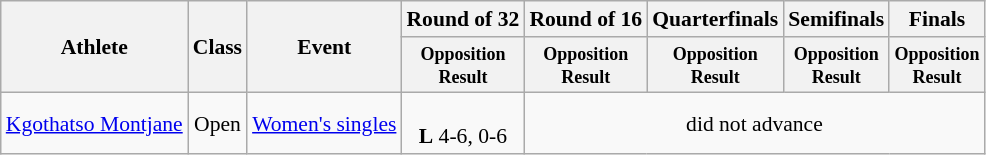<table class=wikitable style="font-size:90%">
<tr>
<th rowspan="2">Athlete</th>
<th rowspan="2">Class</th>
<th rowspan="2">Event</th>
<th>Round of 32</th>
<th>Round of 16</th>
<th>Quarterfinals</th>
<th>Semifinals</th>
<th>Finals</th>
</tr>
<tr>
<th style="line-height:1em"><small>Opposition<br>Result</small></th>
<th style="line-height:1em"><small>Opposition<br>Result</small></th>
<th style="line-height:1em"><small>Opposition<br>Result</small></th>
<th style="line-height:1em"><small>Opposition<br>Result</small></th>
<th style="line-height:1em"><small>Opposition<br>Result</small></th>
</tr>
<tr>
<td><a href='#'>Kgothatso Montjane</a></td>
<td style="text-align:center;">Open</td>
<td><a href='#'>Women's singles</a></td>
<td style="text-align:center;"><br><strong>L</strong> 4-6, 0-6</td>
<td style="text-align:center;" colspan="4">did not advance</td>
</tr>
</table>
